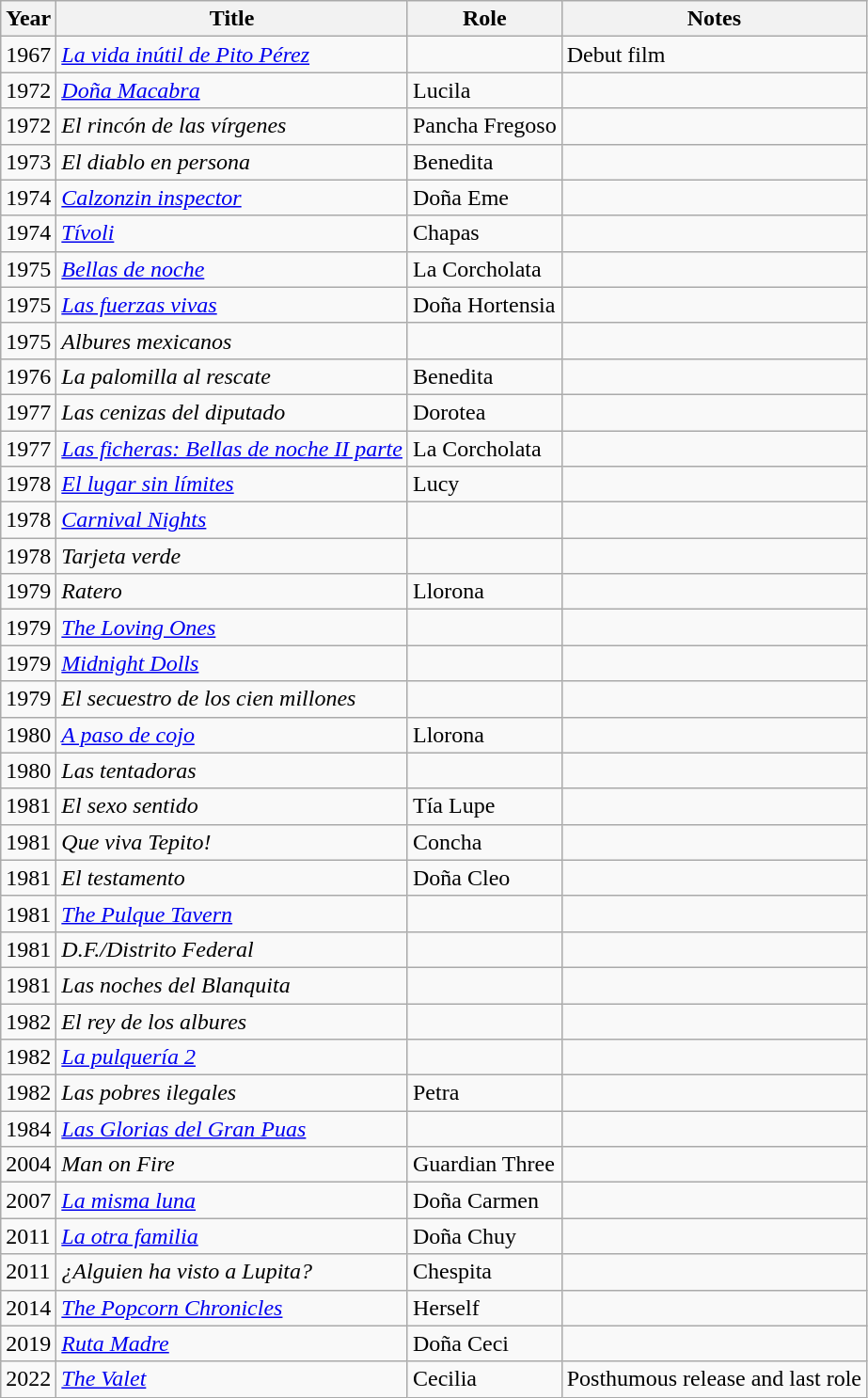<table class="wikitable sortable">
<tr>
<th>Year</th>
<th>Title</th>
<th>Role</th>
<th>Notes</th>
</tr>
<tr>
<td>1967</td>
<td><em><a href='#'>La vida inútil de Pito Pérez</a></em></td>
<td></td>
<td>Debut film</td>
</tr>
<tr>
<td>1972</td>
<td><em><a href='#'>Doña Macabra</a></em></td>
<td>Lucila</td>
<td></td>
</tr>
<tr>
<td>1972</td>
<td><em>El rincón de las vírgenes</em></td>
<td>Pancha Fregoso</td>
<td></td>
</tr>
<tr>
<td>1973</td>
<td><em>El diablo en persona</em></td>
<td>Benedita</td>
<td></td>
</tr>
<tr>
<td>1974</td>
<td><em><a href='#'>Calzonzin inspector</a> </em></td>
<td>Doña Eme</td>
<td></td>
</tr>
<tr>
<td>1974</td>
<td><em><a href='#'>Tívoli</a></em></td>
<td>Chapas</td>
<td></td>
</tr>
<tr>
<td>1975</td>
<td><em><a href='#'>Bellas de noche</a></em></td>
<td>La Corcholata</td>
<td></td>
</tr>
<tr>
<td>1975</td>
<td><em><a href='#'>Las fuerzas vivas</a></em></td>
<td>Doña Hortensia</td>
<td></td>
</tr>
<tr>
<td>1975</td>
<td><em>Albures mexicanos</em></td>
<td></td>
<td></td>
</tr>
<tr>
<td>1976</td>
<td><em>La palomilla al rescate</em></td>
<td>Benedita</td>
<td></td>
</tr>
<tr>
<td>1977</td>
<td><em>Las cenizas del diputado</em></td>
<td>Dorotea</td>
<td></td>
</tr>
<tr>
<td>1977</td>
<td><em><a href='#'>Las ficheras: Bellas de noche II parte</a></em></td>
<td>La Corcholata</td>
<td></td>
</tr>
<tr>
<td>1978</td>
<td><em><a href='#'>El lugar sin límites</a></em></td>
<td>Lucy</td>
<td></td>
</tr>
<tr>
<td>1978</td>
<td><em><a href='#'>Carnival Nights</a></em></td>
<td></td>
<td></td>
</tr>
<tr>
<td>1978</td>
<td><em>Tarjeta verde</em></td>
<td></td>
<td></td>
</tr>
<tr>
<td>1979</td>
<td><em>Ratero</em></td>
<td>Llorona</td>
<td></td>
</tr>
<tr>
<td>1979</td>
<td><em><a href='#'>The Loving Ones</a></em></td>
<td></td>
<td></td>
</tr>
<tr>
<td>1979</td>
<td><em><a href='#'>Midnight Dolls</a></em></td>
<td></td>
<td></td>
</tr>
<tr>
<td>1979</td>
<td><em>El secuestro de los cien millones </em></td>
<td></td>
<td></td>
</tr>
<tr>
<td>1980</td>
<td><em><a href='#'>A paso de cojo</a></em></td>
<td>Llorona</td>
<td></td>
</tr>
<tr>
<td>1980</td>
<td><em>Las tentadoras</em></td>
<td></td>
<td></td>
</tr>
<tr>
<td>1981</td>
<td><em>El sexo sentido</em></td>
<td>Tía Lupe</td>
<td></td>
</tr>
<tr>
<td>1981</td>
<td><em>Que viva Tepito!</em></td>
<td>Concha</td>
<td></td>
</tr>
<tr>
<td>1981</td>
<td><em>El testamento</em></td>
<td>Doña Cleo</td>
<td></td>
</tr>
<tr>
<td>1981</td>
<td><em><a href='#'>The Pulque Tavern</a></em></td>
<td></td>
<td></td>
</tr>
<tr>
<td>1981</td>
<td><em>D.F./Distrito Federal</em></td>
<td></td>
<td></td>
</tr>
<tr>
<td>1981</td>
<td><em>Las noches del Blanquita</em></td>
<td></td>
<td></td>
</tr>
<tr>
<td>1982</td>
<td><em>El rey de los albures</em></td>
<td></td>
<td></td>
</tr>
<tr>
<td>1982</td>
<td><em><a href='#'>La pulquería 2</a></em></td>
<td></td>
<td></td>
</tr>
<tr>
<td>1982</td>
<td><em>Las pobres ilegales</em></td>
<td>Petra</td>
<td></td>
</tr>
<tr>
<td>1984</td>
<td><em><a href='#'>Las Glorias del Gran Puas</a></em></td>
<td></td>
<td></td>
</tr>
<tr>
<td>2004</td>
<td><em>Man on Fire</em></td>
<td>Guardian Three</td>
<td></td>
</tr>
<tr>
<td>2007</td>
<td><em><a href='#'>La misma luna</a></em></td>
<td>Doña Carmen</td>
<td></td>
</tr>
<tr>
<td>2011</td>
<td><em><a href='#'>La otra familia</a></em></td>
<td>Doña Chuy</td>
<td></td>
</tr>
<tr>
<td>2011</td>
<td><em>¿Alguien ha visto a Lupita?</em></td>
<td>Chespita</td>
<td></td>
</tr>
<tr>
<td>2014</td>
<td><em><a href='#'>The Popcorn Chronicles</a></em></td>
<td>Herself</td>
<td></td>
</tr>
<tr>
<td>2019</td>
<td><em><a href='#'>Ruta Madre</a></em></td>
<td>Doña Ceci</td>
<td></td>
</tr>
<tr>
<td>2022</td>
<td><em><a href='#'>The Valet</a></em></td>
<td>Cecilia</td>
<td>Posthumous release and last role</td>
</tr>
</table>
